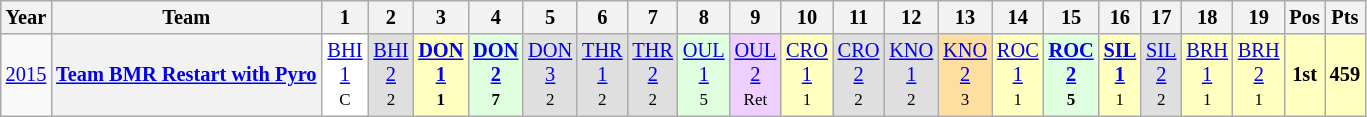<table class="wikitable" style="text-align:center; font-size:85%">
<tr>
<th>Year</th>
<th>Team</th>
<th>1</th>
<th>2</th>
<th>3</th>
<th>4</th>
<th>5</th>
<th>6</th>
<th>7</th>
<th>8</th>
<th>9</th>
<th>10</th>
<th>11</th>
<th>12</th>
<th>13</th>
<th>14</th>
<th>15</th>
<th>16</th>
<th>17</th>
<th>18</th>
<th>19</th>
<th>Pos</th>
<th>Pts</th>
</tr>
<tr>
<td><a href='#'>2015</a></td>
<th nowrap><a href='#'>Team BMR Restart with Pyro</a></th>
<td style="width:25px !important; background:#FFFFFF;"><a href='#'>BHI<br>1</a><br><small>C</small></td>
<td style="background:#DFDFDF;"><a href='#'>BHI<br>2</a><br><small>2</small></td>
<td style="background:#FFFFBF; font-weight:600;"><strong><a href='#'>DON<br>1</a></strong><br><small>1</small></td>
<td style="background:#DFFFDF; font-weight:600;"><a href='#'>DON<br>2</a><br><small>7</small></td>
<td style="background:#DFDFDF;"><a href='#'>DON<br>3</a><br><small>2</small></td>
<td style="background:#DFDFDF;"><a href='#'>THR<br>1</a><br><small>2</small></td>
<td style="background:#DFDFDF;"><a href='#'>THR<br>2</a><br><small>2</small></td>
<td style="background:#DFFFDF;"><a href='#'>OUL<br>1</a><br><small>5</small></td>
<td style="background:#EFCFFF;"><a href='#'>OUL<br>2</a><br><small>Ret</small></td>
<td style="background:#FFFFBF;"><a href='#'>CRO<br>1</a><br><small>1</small></td>
<td style="background:#DFDFDF;"><a href='#'>CRO<br>2</a><br><small>2</small></td>
<td style="background:#DFDFDF;"><a href='#'>KNO<br>1</a><br><small>2</small></td>
<td style="background:#FFDF9F;"><a href='#'>KNO<br>2</a><br><small>3</small></td>
<td style="background:#FFFFBF;"><a href='#'>ROC<br>1</a><br><small>1</small></td>
<td style="background:#DFFFDF; font-weight:600;"><a href='#'>ROC<br>2</a><br><small>5</small></td>
<td style="background:#FFFFBF;"><strong><a href='#'>SIL<br>1</a></strong><br><small>1</small></td>
<td style="background:#DFDFDF;"><a href='#'>SIL<br>2</a><br><small>2</small></td>
<td style="background:#FFFFBF;"><a href='#'>BRH<br>1</a><br><small>1</small></td>
<td style="background:#FFFFBF;"><a href='#'>BRH<br>2</a><br><small>1</small></td>
<td style="background:#FFFFBF; font-weight:600;">1st</td>
<td style="background:#FFFFBF; font-weight:600;">459</td>
</tr>
</table>
